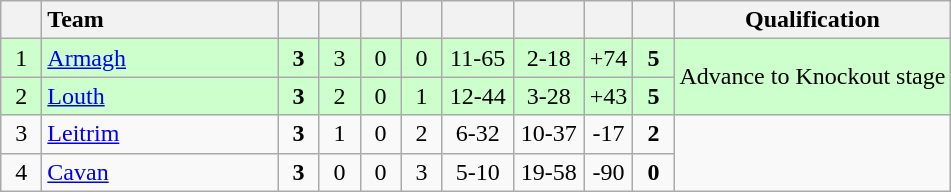<table class="wikitable" style="text-align:center">
<tr>
<th width="20"></th>
<th width="150" style="text-align:left;">Team</th>
<th width="20"></th>
<th width="20"></th>
<th width="20"></th>
<th width="20"></th>
<th width="40"></th>
<th width="40"></th>
<th width="20"></th>
<th width="20"></th>
<th>Qualification</th>
</tr>
<tr style="background:#ccffcc">
<td>1</td>
<td style="text-align:left"> <a href='#'>Armagh</a></td>
<td><strong>3</strong></td>
<td>3</td>
<td>0</td>
<td>0</td>
<td>11-65</td>
<td>2-18</td>
<td>+74</td>
<td><strong>5</strong></td>
<td rowspan="2">Advance to Knockout stage</td>
</tr>
<tr style="background:#ccffcc">
<td>2</td>
<td style="text-align:left"> <a href='#'>Louth</a></td>
<td><strong>3</strong></td>
<td>2</td>
<td>0</td>
<td>1</td>
<td>12-44</td>
<td>3-28</td>
<td>+43</td>
<td><strong>5</strong></td>
</tr>
<tr>
<td>3</td>
<td style="text-align:left"> <a href='#'>Leitrim</a></td>
<td><strong>3</strong></td>
<td>1</td>
<td>0</td>
<td>2</td>
<td>6-32</td>
<td>10-37</td>
<td>-17</td>
<td><strong>2</strong></td>
<td rowspan="2"></td>
</tr>
<tr>
<td>4</td>
<td style="text-align:left"> <a href='#'>Cavan</a></td>
<td><strong>3</strong></td>
<td>0</td>
<td>0</td>
<td>3</td>
<td>5-10</td>
<td>19-58</td>
<td>-90</td>
<td><strong>0</strong></td>
</tr>
</table>
